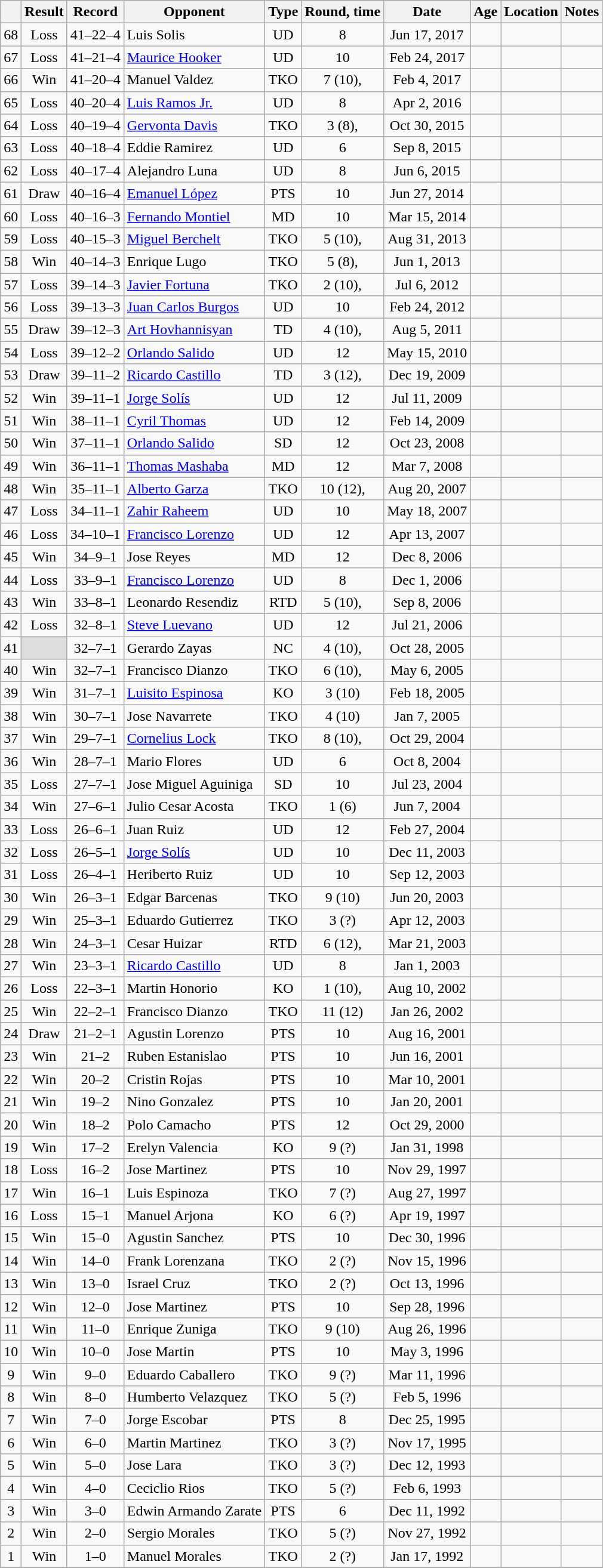<table class="wikitable" style="text-align:center">
<tr>
<th></th>
<th>Result</th>
<th>Record</th>
<th>Opponent</th>
<th>Type</th>
<th>Round, time</th>
<th>Date</th>
<th>Age</th>
<th>Location</th>
<th>Notes</th>
</tr>
<tr>
<td>68</td>
<td>Loss</td>
<td>41–22–4 </td>
<td align=left>Luis Solis</td>
<td>UD</td>
<td>8</td>
<td>Jun 17, 2017</td>
<td style="text-align:left;"></td>
<td style="text-align:left;"></td>
<td></td>
</tr>
<tr>
<td>67</td>
<td>Loss</td>
<td>41–21–4 </td>
<td align=left><a href='#'>Maurice Hooker</a></td>
<td>UD</td>
<td>10</td>
<td>Feb 24, 2017</td>
<td style="text-align:left;"></td>
<td style="text-align:left;"></td>
<td></td>
</tr>
<tr>
<td>66</td>
<td>Win</td>
<td>41–20–4 </td>
<td align=left>Manuel Valdez</td>
<td>TKO</td>
<td>7 (10), </td>
<td>Feb 4, 2017</td>
<td style="text-align:left;"></td>
<td style="text-align:left;"></td>
<td></td>
</tr>
<tr>
<td>65</td>
<td>Loss</td>
<td>40–20–4 </td>
<td align=left><a href='#'>Luis Ramos Jr.</a></td>
<td>UD</td>
<td>8</td>
<td>Apr 2, 2016</td>
<td style="text-align:left;"></td>
<td style="text-align:left;"></td>
<td></td>
</tr>
<tr>
<td>64</td>
<td>Loss</td>
<td>40–19–4 </td>
<td align=left><a href='#'>Gervonta Davis</a></td>
<td>TKO</td>
<td>3 (8), </td>
<td>Oct 30, 2015</td>
<td style="text-align:left;"></td>
<td style="text-align:left;"></td>
<td></td>
</tr>
<tr>
<td>63</td>
<td>Loss</td>
<td>40–18–4 </td>
<td align=left>Eddie Ramirez</td>
<td>UD</td>
<td>6</td>
<td>Sep 8, 2015</td>
<td style="text-align:left;"></td>
<td style="text-align:left;"></td>
<td></td>
</tr>
<tr>
<td>62</td>
<td>Loss</td>
<td>40–17–4 </td>
<td align=left>Alejandro Luna</td>
<td>UD</td>
<td>8</td>
<td>Jun 6, 2015</td>
<td style="text-align:left;"></td>
<td style="text-align:left;"></td>
<td></td>
</tr>
<tr>
<td>61</td>
<td>Draw</td>
<td>40–16–4 </td>
<td align=left><a href='#'>Emanuel López</a></td>
<td>PTS</td>
<td>10</td>
<td>Jun 27, 2014</td>
<td style="text-align:left;"></td>
<td style="text-align:left;"></td>
<td></td>
</tr>
<tr>
<td>60</td>
<td>Loss</td>
<td>40–16–3 </td>
<td align=left><a href='#'>Fernando Montiel</a></td>
<td>MD</td>
<td>10</td>
<td>Mar 15, 2014</td>
<td style="text-align:left;"></td>
<td style="text-align:left;"></td>
<td></td>
</tr>
<tr>
<td>59</td>
<td>Loss</td>
<td>40–15–3 </td>
<td align=left><a href='#'>Miguel Berchelt</a></td>
<td>TKO</td>
<td>5 (10), </td>
<td>Aug 31, 2013</td>
<td style="text-align:left;"></td>
<td style="text-align:left;"></td>
<td></td>
</tr>
<tr>
<td>58</td>
<td>Win</td>
<td>40–14–3 </td>
<td align=left>Enrique Lugo</td>
<td>TKO</td>
<td>5 (8), </td>
<td>Jun 1, 2013</td>
<td style="text-align:left;"></td>
<td style="text-align:left;"></td>
<td></td>
</tr>
<tr>
<td>57</td>
<td>Loss</td>
<td>39–14–3 </td>
<td align=left><a href='#'>Javier Fortuna</a></td>
<td>TKO</td>
<td>2 (10), </td>
<td>Jul 6, 2012</td>
<td style="text-align:left;"></td>
<td style="text-align:left;"></td>
<td></td>
</tr>
<tr>
<td>56</td>
<td>Loss</td>
<td>39–13–3 </td>
<td align=left><a href='#'>Juan Carlos Burgos</a></td>
<td>UD</td>
<td>10</td>
<td>Feb 24, 2012</td>
<td style="text-align:left;"></td>
<td style="text-align:left;"></td>
<td style="text-align:left;"></td>
</tr>
<tr>
<td>55</td>
<td>Draw</td>
<td>39–12–3 </td>
<td align=left><a href='#'>Art Hovhannisyan</a></td>
<td>TD</td>
<td>4 (10), </td>
<td>Aug 5, 2011</td>
<td style="text-align:left;"></td>
<td style="text-align:left;"></td>
<td style="text-align:left;"></td>
</tr>
<tr>
<td>54</td>
<td>Loss</td>
<td>39–12–2 </td>
<td align=left><a href='#'>Orlando Salido</a></td>
<td>UD</td>
<td>12</td>
<td>May 15, 2010</td>
<td style="text-align:left;"></td>
<td style="text-align:left;"></td>
<td style="text-align:left;"></td>
</tr>
<tr>
<td>53</td>
<td>Draw</td>
<td>39–11–2 </td>
<td align=left><a href='#'>Ricardo Castillo</a></td>
<td>TD</td>
<td>3 (12), </td>
<td>Dec 19, 2009</td>
<td style="text-align:left;"></td>
<td style="text-align:left;"></td>
<td style="text-align:left;"></td>
</tr>
<tr>
<td>52</td>
<td>Win</td>
<td>39–11–1 </td>
<td align=left><a href='#'>Jorge Solís</a></td>
<td>UD</td>
<td>12</td>
<td>Jul 11, 2009</td>
<td style="text-align:left;"></td>
<td style="text-align:left;"></td>
<td style="text-align:left;"></td>
</tr>
<tr>
<td>51</td>
<td>Win</td>
<td>38–11–1 </td>
<td align=left><a href='#'>Cyril Thomas</a></td>
<td>UD</td>
<td>12</td>
<td>Feb 14, 2009</td>
<td style="text-align:left;"></td>
<td style="text-align:left;"></td>
<td style="text-align:left;"></td>
</tr>
<tr>
<td>50</td>
<td>Win</td>
<td>37–11–1 </td>
<td align=left><a href='#'>Orlando Salido</a></td>
<td>SD</td>
<td>12</td>
<td>Oct 23, 2008</td>
<td style="text-align:left;"></td>
<td style="text-align:left;"></td>
<td style="text-align:left;"></td>
</tr>
<tr>
<td>49</td>
<td>Win</td>
<td>36–11–1 </td>
<td align=left><a href='#'>Thomas Mashaba</a></td>
<td>MD</td>
<td>12</td>
<td>Mar 7, 2008</td>
<td style="text-align:left;"></td>
<td style="text-align:left;"></td>
<td style="text-align:left;"></td>
</tr>
<tr>
<td>48</td>
<td>Win</td>
<td>35–11–1 </td>
<td align=left><a href='#'>Alberto Garza</a></td>
<td>TKO</td>
<td>10 (12), </td>
<td>Aug 20, 2007</td>
<td style="text-align:left;"></td>
<td style="text-align:left;"></td>
<td style="text-align:left;"></td>
</tr>
<tr>
<td>47</td>
<td>Loss</td>
<td>34–11–1 </td>
<td align=left><a href='#'>Zahir Raheem</a></td>
<td>UD</td>
<td>10</td>
<td>May 18, 2007</td>
<td style="text-align:left;"></td>
<td style="text-align:left;"></td>
<td></td>
</tr>
<tr>
<td>46</td>
<td>Loss</td>
<td>34–10–1 </td>
<td align=left><a href='#'>Francisco Lorenzo</a></td>
<td>UD</td>
<td>12</td>
<td>Apr 13, 2007</td>
<td style="text-align:left;"></td>
<td style="text-align:left;"></td>
<td></td>
</tr>
<tr>
<td>45</td>
<td>Win</td>
<td>34–9–1 </td>
<td align=left>Jose Reyes</td>
<td>MD</td>
<td>12</td>
<td>Dec 8, 2006</td>
<td style="text-align:left;"></td>
<td style="text-align:left;"></td>
<td style="text-align:left;"></td>
</tr>
<tr>
<td>44</td>
<td>Loss</td>
<td>33–9–1 </td>
<td align=left><a href='#'>Francisco Lorenzo</a></td>
<td>UD</td>
<td>8</td>
<td>Dec 1, 2006</td>
<td style="text-align:left;"></td>
<td style="text-align:left;"></td>
<td></td>
</tr>
<tr>
<td>43</td>
<td>Win</td>
<td>33–8–1 </td>
<td align=left>Leonardo Resendiz</td>
<td>RTD</td>
<td>5 (10), </td>
<td>Sep 8, 2006</td>
<td style="text-align:left;"></td>
<td style="text-align:left;"></td>
<td style="text-align:left;"></td>
</tr>
<tr>
<td>42</td>
<td>Loss</td>
<td>32–8–1 </td>
<td align=left><a href='#'>Steve Luevano</a></td>
<td>UD</td>
<td>12</td>
<td>Jul 21, 2006</td>
<td style="text-align:left;"></td>
<td style="text-align:left;"></td>
<td style="text-align:left;"></td>
</tr>
<tr>
<td>41</td>
<td style="background:#DDD"></td>
<td>32–7–1 </td>
<td align=left>Gerardo Zayas</td>
<td>NC</td>
<td>4 (10), </td>
<td>Oct 28, 2005</td>
<td style="text-align:left;"></td>
<td style="text-align:left;"></td>
<td></td>
</tr>
<tr>
<td>40</td>
<td>Win</td>
<td>32–7–1</td>
<td align=left>Francisco Dianzo</td>
<td>TKO</td>
<td>6 (10), </td>
<td>May 6, 2005</td>
<td style="text-align:left;"></td>
<td style="text-align:left;"></td>
<td></td>
</tr>
<tr>
<td>39</td>
<td>Win</td>
<td>31–7–1</td>
<td align=left><a href='#'>Luisito Espinosa</a></td>
<td>KO</td>
<td>3 (10)</td>
<td>Feb 18, 2005</td>
<td style="text-align:left;"></td>
<td style="text-align:left;"></td>
<td></td>
</tr>
<tr>
<td>38</td>
<td>Win</td>
<td>30–7–1</td>
<td align=left>Jose Navarrete</td>
<td>TKO</td>
<td>4 (10)</td>
<td>Jan 7, 2005</td>
<td style="text-align:left;"></td>
<td style="text-align:left;"></td>
<td></td>
</tr>
<tr>
<td>37</td>
<td>Win</td>
<td>29–7–1</td>
<td align=left><a href='#'>Cornelius Lock</a></td>
<td>TKO</td>
<td>8 (10), </td>
<td>Oct 29, 2004</td>
<td style="text-align:left;"></td>
<td style="text-align:left;"></td>
<td></td>
</tr>
<tr>
<td>36</td>
<td>Win</td>
<td>28–7–1</td>
<td align=left>Mario Flores</td>
<td>UD</td>
<td>6</td>
<td>Oct 8, 2004</td>
<td style="text-align:left;"></td>
<td style="text-align:left;"></td>
<td></td>
</tr>
<tr>
<td>35</td>
<td>Loss</td>
<td>27–7–1</td>
<td align=left>Jose Miguel Aguiniga</td>
<td>SD</td>
<td>10</td>
<td>Jul 23, 2004</td>
<td style="text-align:left;"></td>
<td style="text-align:left;"></td>
<td></td>
</tr>
<tr>
<td>34</td>
<td>Win</td>
<td>27–6–1</td>
<td align=left>Julio Cesar Acosta</td>
<td>TKO</td>
<td>1 (6)</td>
<td>Jun 7, 2004</td>
<td style="text-align:left;"></td>
<td style="text-align:left;"></td>
<td></td>
</tr>
<tr>
<td>33</td>
<td>Loss</td>
<td>26–6–1</td>
<td align=left>Juan Ruiz</td>
<td>UD</td>
<td>12</td>
<td>Feb 27, 2004</td>
<td style="text-align:left;"></td>
<td style="text-align:left;"></td>
<td style="text-align:left;"></td>
</tr>
<tr>
<td>32</td>
<td>Loss</td>
<td>26–5–1</td>
<td align=left><a href='#'>Jorge Solís</a></td>
<td>UD</td>
<td>10</td>
<td>Dec 11, 2003</td>
<td style="text-align:left;"></td>
<td style="text-align:left;"></td>
<td></td>
</tr>
<tr>
<td>31</td>
<td>Loss</td>
<td>26–4–1</td>
<td align=left>Heriberto Ruiz</td>
<td>UD</td>
<td>10</td>
<td>Sep 12, 2003</td>
<td style="text-align:left;"></td>
<td style="text-align:left;"></td>
<td></td>
</tr>
<tr>
<td>30</td>
<td>Win</td>
<td>26–3–1</td>
<td align=left>Edgar Barcenas</td>
<td>TKO</td>
<td>9 (10)</td>
<td>Jun 20, 2003</td>
<td style="text-align:left;"></td>
<td style="text-align:left;"></td>
<td></td>
</tr>
<tr>
<td>29</td>
<td>Win</td>
<td>25–3–1</td>
<td align=left>Eduardo Gutierrez</td>
<td>TKO</td>
<td>3 (?)</td>
<td>Apr 12, 2003</td>
<td style="text-align:left;"></td>
<td style="text-align:left;"></td>
<td></td>
</tr>
<tr>
<td>28</td>
<td>Win</td>
<td>24–3–1</td>
<td align=left>Cesar Huizar</td>
<td>RTD</td>
<td>6 (12), </td>
<td>Mar 21, 2003</td>
<td style="text-align:left;"></td>
<td style="text-align:left;"></td>
<td style="text-align:left;"></td>
</tr>
<tr>
<td>27</td>
<td>Win</td>
<td>23–3–1</td>
<td align=left><a href='#'>Ricardo Castillo</a></td>
<td>UD</td>
<td>8</td>
<td>Jan 1, 2003</td>
<td style="text-align:left;"></td>
<td style="text-align:left;"></td>
<td></td>
</tr>
<tr>
<td>26</td>
<td>Loss</td>
<td>22–3–1</td>
<td align=left>Martin Honorio</td>
<td>KO</td>
<td>1 (10), </td>
<td>Aug 10, 2002</td>
<td style="text-align:left;"></td>
<td style="text-align:left;"></td>
<td></td>
</tr>
<tr>
<td>25</td>
<td>Win</td>
<td>22–2–1</td>
<td align=left>Francisco Dianzo</td>
<td>TKO</td>
<td>11 (12)</td>
<td>Jan 26, 2002</td>
<td style="text-align:left;"></td>
<td style="text-align:left;"></td>
<td style="text-align:left;"></td>
</tr>
<tr>
<td>24</td>
<td>Draw</td>
<td>21–2–1</td>
<td align=left>Agustin Lorenzo</td>
<td>PTS</td>
<td>10</td>
<td>Aug 16, 2001</td>
<td style="text-align:left;"></td>
<td style="text-align:left;"></td>
<td></td>
</tr>
<tr>
<td>23</td>
<td>Win</td>
<td>21–2</td>
<td align=left>Ruben Estanislao</td>
<td>PTS</td>
<td>10</td>
<td>Jun 16, 2001</td>
<td style="text-align:left;"></td>
<td style="text-align:left;"></td>
<td></td>
</tr>
<tr>
<td>22</td>
<td>Win</td>
<td>20–2</td>
<td align=left>Cristin Rojas</td>
<td>PTS</td>
<td>10</td>
<td>Mar 10, 2001</td>
<td style="text-align:left;"></td>
<td style="text-align:left;"></td>
<td></td>
</tr>
<tr>
<td>21</td>
<td>Win</td>
<td>19–2</td>
<td align=left>Nino Gonzalez</td>
<td>PTS</td>
<td>10</td>
<td>Jan 20, 2001</td>
<td style="text-align:left;"></td>
<td style="text-align:left;"></td>
<td></td>
</tr>
<tr>
<td>20</td>
<td>Win</td>
<td>18–2</td>
<td align=left>Polo Camacho</td>
<td>PTS</td>
<td>12</td>
<td>Oct 29, 2000</td>
<td style="text-align:left;"></td>
<td style="text-align:left;"></td>
<td></td>
</tr>
<tr>
<td>19</td>
<td>Win</td>
<td>17–2</td>
<td align=left>Erelyn Valencia</td>
<td>KO</td>
<td>9 (?)</td>
<td>Jan 31, 1998</td>
<td style="text-align:left;"></td>
<td style="text-align:left;"></td>
<td></td>
</tr>
<tr>
<td>18</td>
<td>Loss</td>
<td>16–2</td>
<td align=left>Jose Martinez</td>
<td>PTS</td>
<td>10</td>
<td>Nov 29, 1997</td>
<td style="text-align:left;"></td>
<td style="text-align:left;"></td>
<td></td>
</tr>
<tr>
<td>17</td>
<td>Win</td>
<td>16–1</td>
<td align=left>Luis Espinoza</td>
<td>TKO</td>
<td>7 (?)</td>
<td>Aug 27, 1997</td>
<td style="text-align:left;"></td>
<td style="text-align:left;"></td>
<td></td>
</tr>
<tr>
<td>16</td>
<td>Loss</td>
<td>15–1</td>
<td align=left>Manuel Arjona</td>
<td>KO</td>
<td>6 (?)</td>
<td>Apr 19, 1997</td>
<td style="text-align:left;"></td>
<td style="text-align:left;"></td>
<td></td>
</tr>
<tr>
<td>15</td>
<td>Win</td>
<td>15–0</td>
<td align=left>Agustin Sanchez</td>
<td>PTS</td>
<td>10</td>
<td>Dec 30, 1996</td>
<td style="text-align:left;"></td>
<td style="text-align:left;"></td>
<td></td>
</tr>
<tr>
<td>14</td>
<td>Win</td>
<td>14–0</td>
<td align=left>Frank Lorenzana</td>
<td>TKO</td>
<td>2 (?)</td>
<td>Nov 15, 1996</td>
<td style="text-align:left;"></td>
<td style="text-align:left;"></td>
<td></td>
</tr>
<tr>
<td>13</td>
<td>Win</td>
<td>13–0</td>
<td align=left>Israel Cruz</td>
<td>TKO</td>
<td>2 (?)</td>
<td>Oct 13, 1996</td>
<td style="text-align:left;"></td>
<td style="text-align:left;"></td>
<td></td>
</tr>
<tr>
<td>12</td>
<td>Win</td>
<td>12–0</td>
<td align=left>Jose Martinez</td>
<td>PTS</td>
<td>10</td>
<td>Sep 28, 1996</td>
<td style="text-align:left;"></td>
<td style="text-align:left;"></td>
<td></td>
</tr>
<tr>
<td>11</td>
<td>Win</td>
<td>11–0</td>
<td align=left>Enrique Zuniga</td>
<td>TKO</td>
<td>9 (10)</td>
<td>Aug 26, 1996</td>
<td style="text-align:left;"></td>
<td style="text-align:left;"></td>
<td></td>
</tr>
<tr>
<td>10</td>
<td>Win</td>
<td>10–0</td>
<td align=left>Jose Martin</td>
<td>PTS</td>
<td>10</td>
<td>May 3, 1996</td>
<td style="text-align:left;"></td>
<td style="text-align:left;"></td>
<td></td>
</tr>
<tr>
<td>9</td>
<td>Win</td>
<td>9–0</td>
<td align=left>Eduardo Caballero</td>
<td>TKO</td>
<td>9 (?)</td>
<td>Mar 11, 1996</td>
<td style="text-align:left;"></td>
<td style="text-align:left;"></td>
<td></td>
</tr>
<tr>
<td>8</td>
<td>Win</td>
<td>8–0</td>
<td align=left>Humberto Velazquez</td>
<td>TKO</td>
<td>5 (?)</td>
<td>Feb 5, 1996</td>
<td style="text-align:left;"></td>
<td style="text-align:left;"></td>
<td></td>
</tr>
<tr>
<td>7</td>
<td>Win</td>
<td>7–0</td>
<td align=left>Jorge Escobar</td>
<td>PTS</td>
<td>8</td>
<td>Dec 25, 1995</td>
<td style="text-align:left;"></td>
<td style="text-align:left;"></td>
<td></td>
</tr>
<tr>
<td>6</td>
<td>Win</td>
<td>6–0</td>
<td align=left>Martin Martinez</td>
<td>TKO</td>
<td>3 (?)</td>
<td>Nov 17, 1995</td>
<td style="text-align:left;"></td>
<td style="text-align:left;"></td>
<td></td>
</tr>
<tr>
<td>5</td>
<td>Win</td>
<td>5–0</td>
<td align=left>Jose Lara</td>
<td>TKO</td>
<td>3 (?)</td>
<td>Dec 12, 1993</td>
<td style="text-align:left;"></td>
<td style="text-align:left;"></td>
<td></td>
</tr>
<tr>
<td>4</td>
<td>Win</td>
<td>4–0</td>
<td align=left>Ceciclio Rios</td>
<td>TKO</td>
<td>5 (?)</td>
<td>Feb 6, 1993</td>
<td style="text-align:left;"></td>
<td style="text-align:left;"></td>
<td></td>
</tr>
<tr>
<td>3</td>
<td>Win</td>
<td>3–0</td>
<td align=left>Edwin Armando Zarate</td>
<td>PTS</td>
<td>6</td>
<td>Dec 11, 1992</td>
<td style="text-align:left;"></td>
<td style="text-align:left;"></td>
<td></td>
</tr>
<tr>
<td>2</td>
<td>Win</td>
<td>2–0</td>
<td align=left>Sergio Morales</td>
<td>TKO</td>
<td>5 (?)</td>
<td>Nov 27, 1992</td>
<td style="text-align:left;"></td>
<td style="text-align:left;"></td>
<td></td>
</tr>
<tr>
<td>1</td>
<td>Win</td>
<td>1–0</td>
<td align=left>Manuel Morales</td>
<td>TKO</td>
<td>2 (?)</td>
<td>Jan 17, 1992</td>
<td style="text-align:left;"></td>
<td style="text-align:left;"></td>
<td></td>
</tr>
<tr>
</tr>
</table>
